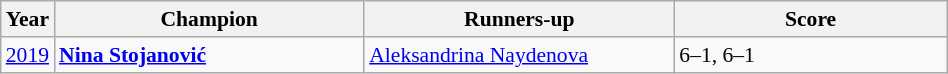<table class="wikitable" style="font-size:90%">
<tr>
<th>Year</th>
<th width="200">Champion</th>
<th width="200">Runners-up</th>
<th width="175">Score</th>
</tr>
<tr>
<td><a href='#'>2019</a></td>
<td> <strong><a href='#'>Nina Stojanović</a></strong></td>
<td> <a href='#'>Aleksandrina Naydenova</a></td>
<td>6–1, 6–1</td>
</tr>
</table>
